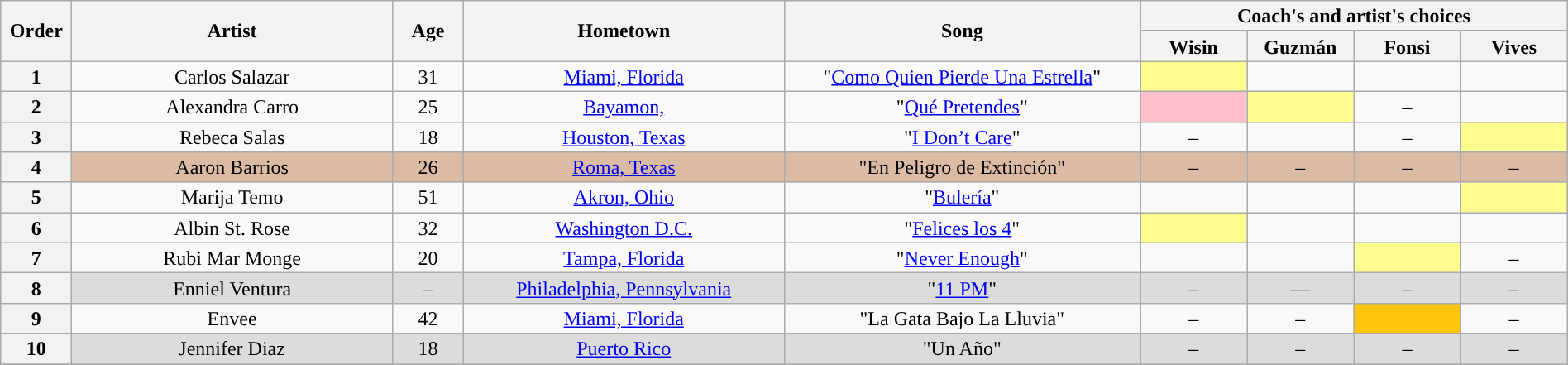<table class="wikitable" style="text-align:center; line-height:17px; width:100%;">
<tr>
<th scope="col" rowspan="2" style="width:04%;">Order</th>
<th scope="col" rowspan="2" style="width:18%;">Artist</th>
<th scope="col" rowspan="2" style="width:04%;">Age</th>
<th scope="col" rowspan="2" style="width:18%;">Hometown</th>
<th scope="col" rowspan="2" style="width:20%;">Song</th>
<th scope="col" colspan="4" style="width:24%;">Coach's and artist's choices</th>
</tr>
<tr>
<th style="width:06%;">Wisin</th>
<th style="width:06%;">Guzmán</th>
<th style="width:06%;">Fonsi</th>
<th style="width:06%;">Vives</th>
</tr>
<tr>
<th>1</th>
<td>Carlos Salazar</td>
<td>31</td>
<td><a href='#'>Miami, Florida</a></td>
<td>"<a href='#'>Como Quien Pierde Una Estrella</a>"</td>
<td style="background:#fdfc8f;"><strong></strong></td>
<td><strong></strong></td>
<td><strong></strong></td>
<td><strong></strong></td>
</tr>
<tr>
<th>2</th>
<td>Alexandra Carro</td>
<td>25</td>
<td><a href='#'>Bayamon, </a></td>
<td>"<a href='#'>Qué Pretendes</a>"</td>
<td style="background-color:pink;"><strong></strong></td>
<td style="background:#fdfc8f;"><strong></strong></td>
<td>–</td>
<td><strong></strong></td>
</tr>
<tr>
<th>3</th>
<td>Rebeca Salas</td>
<td>18</td>
<td><a href='#'>Houston, Texas</a></td>
<td>"<a href='#'>I Don’t Care</a>"</td>
<td>–</td>
<td><strong></strong></td>
<td>–</td>
<td style="background:#fdfc8f;"><strong></strong></td>
</tr>
<tr style="background:#dbbba4;">
<th>4</th>
<td>Aaron Barrios</td>
<td>26</td>
<td><a href='#'>Roma, Texas</a></td>
<td>"En Peligro de Extinción"</td>
<td>–</td>
<td>–</td>
<td>–</td>
<td>–</td>
</tr>
<tr>
<th>5</th>
<td>Marija Temo</td>
<td>51</td>
<td><a href='#'>Akron, Ohio</a></td>
<td>"<a href='#'>Bulería</a>"</td>
<td><strong></strong></td>
<td><strong></strong></td>
<td><strong></strong></td>
<td style="background:#fdfc8f;"><strong></strong></td>
</tr>
<tr>
<th>6</th>
<td>Albin St. Rose</td>
<td>32</td>
<td><a href='#'>Washington D.C.</a></td>
<td>"<a href='#'>Felices los 4</a>"</td>
<td style="background:#fdfc8f;"><strong></strong></td>
<td><strong></strong></td>
<td><strong></strong></td>
<td><strong></strong></td>
</tr>
<tr>
<th>7</th>
<td>Rubi Mar Monge</td>
<td>20</td>
<td><a href='#'>Tampa, Florida</a></td>
<td>"<a href='#'>Never Enough</a>"</td>
<td><strong></strong></td>
<td><strong></strong></td>
<td style="background:#fdfc8f;"><strong></strong></td>
<td>–</td>
</tr>
<tr style="background:#dcdcdc;">
<th>8</th>
<td>Enniel Ventura</td>
<td>–</td>
<td><a href='#'>Philadelphia, Pennsylvania</a></td>
<td>"<a href='#'>11 PM</a>"</td>
<td>–</td>
<td>—</td>
<td>–</td>
<td>–</td>
</tr>
<tr>
<th>9</th>
<td>Envee</td>
<td>42</td>
<td><a href='#'>Miami, Florida</a></td>
<td>"La Gata Bajo La Lluvia"</td>
<td>–</td>
<td>–</td>
<td style="background:#ffc40c;"><strong></strong></td>
<td>–</td>
</tr>
<tr style="background:#dcdcdc;">
<th>10</th>
<td>Jennifer Diaz</td>
<td>18</td>
<td><a href='#'>Puerto Rico</a></td>
<td>"Un Año"</td>
<td>–</td>
<td>–</td>
<td>–</td>
<td>–</td>
</tr>
<tr>
</tr>
</table>
